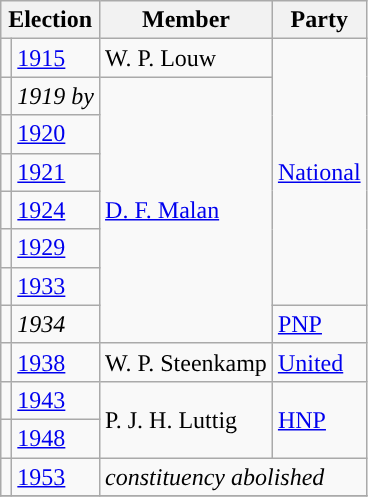<table class="wikitable">
<tr>
<th colspan="2">Election</th>
<th>Member</th>
<th>Party</th>
</tr>
<tr>
<td style="background-color: "></td>
<td><a href='#'>1915</a></td>
<td>W. P. Louw</td>
<td rowspan="7"><a href='#'>National</a></td>
</tr>
<tr>
<td style="background-color: "></td>
<td><em>1919 by</em></td>
<td rowspan="7"><a href='#'>D. F. Malan</a></td>
</tr>
<tr>
<td style="background-color: "></td>
<td><a href='#'>1920</a></td>
</tr>
<tr>
<td style="background-color: "></td>
<td><a href='#'>1921</a></td>
</tr>
<tr>
<td style="background-color: "></td>
<td><a href='#'>1924</a></td>
</tr>
<tr>
<td style="background-color: "></td>
<td><a href='#'>1929</a></td>
</tr>
<tr>
<td style="background-color: "></td>
<td><a href='#'>1933</a></td>
</tr>
<tr>
<td style="background-color: "></td>
<td><em>1934</em></td>
<td><a href='#'>PNP</a></td>
</tr>
<tr>
<td style="background-color: "></td>
<td><a href='#'>1938</a></td>
<td>W. P. Steenkamp</td>
<td><a href='#'>United</a></td>
</tr>
<tr>
<td style="background-color: "></td>
<td><a href='#'>1943</a></td>
<td rowspan="2">P. J. H. Luttig</td>
<td rowspan="2"><a href='#'>HNP</a></td>
</tr>
<tr>
<td style="background-color: "></td>
<td><a href='#'>1948</a></td>
</tr>
<tr>
<td style="background-color: "></td>
<td><a href='#'>1953</a></td>
<td colspan="2"><em>constituency abolished</em></td>
</tr>
<tr>
</tr>
</table>
